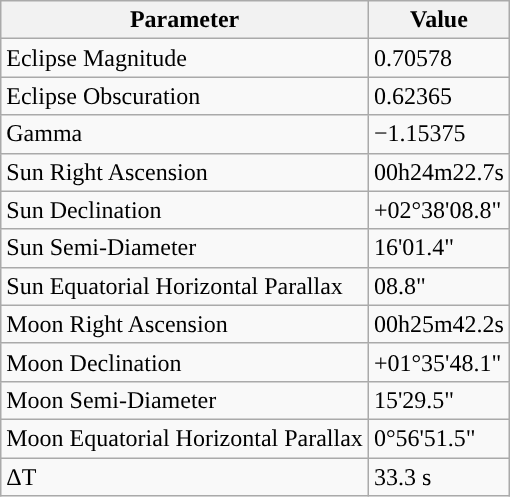<table class="wikitable">
<tr>
<th>Parameter</th>
<th>Value</th>
</tr>
<tr>
<td>Eclipse Magnitude</td>
<td>0.70578</td>
</tr>
<tr>
<td>Eclipse Obscuration</td>
<td>0.62365</td>
</tr>
<tr>
<td>Gamma</td>
<td>−1.15375</td>
</tr>
<tr>
<td>Sun Right Ascension</td>
<td>00h24m22.7s</td>
</tr>
<tr>
<td>Sun Declination</td>
<td>+02°38'08.8"</td>
</tr>
<tr>
<td>Sun Semi-Diameter</td>
<td>16'01.4"</td>
</tr>
<tr>
<td>Sun Equatorial Horizontal Parallax</td>
<td>08.8"</td>
</tr>
<tr>
<td>Moon Right Ascension</td>
<td>00h25m42.2s</td>
</tr>
<tr>
<td>Moon Declination</td>
<td>+01°35'48.1"</td>
</tr>
<tr>
<td>Moon Semi-Diameter</td>
<td>15'29.5"</td>
</tr>
<tr>
<td>Moon Equatorial Horizontal Parallax</td>
<td>0°56'51.5"</td>
</tr>
<tr>
<td>ΔT</td>
<td>33.3 s</td>
</tr>
</table>
